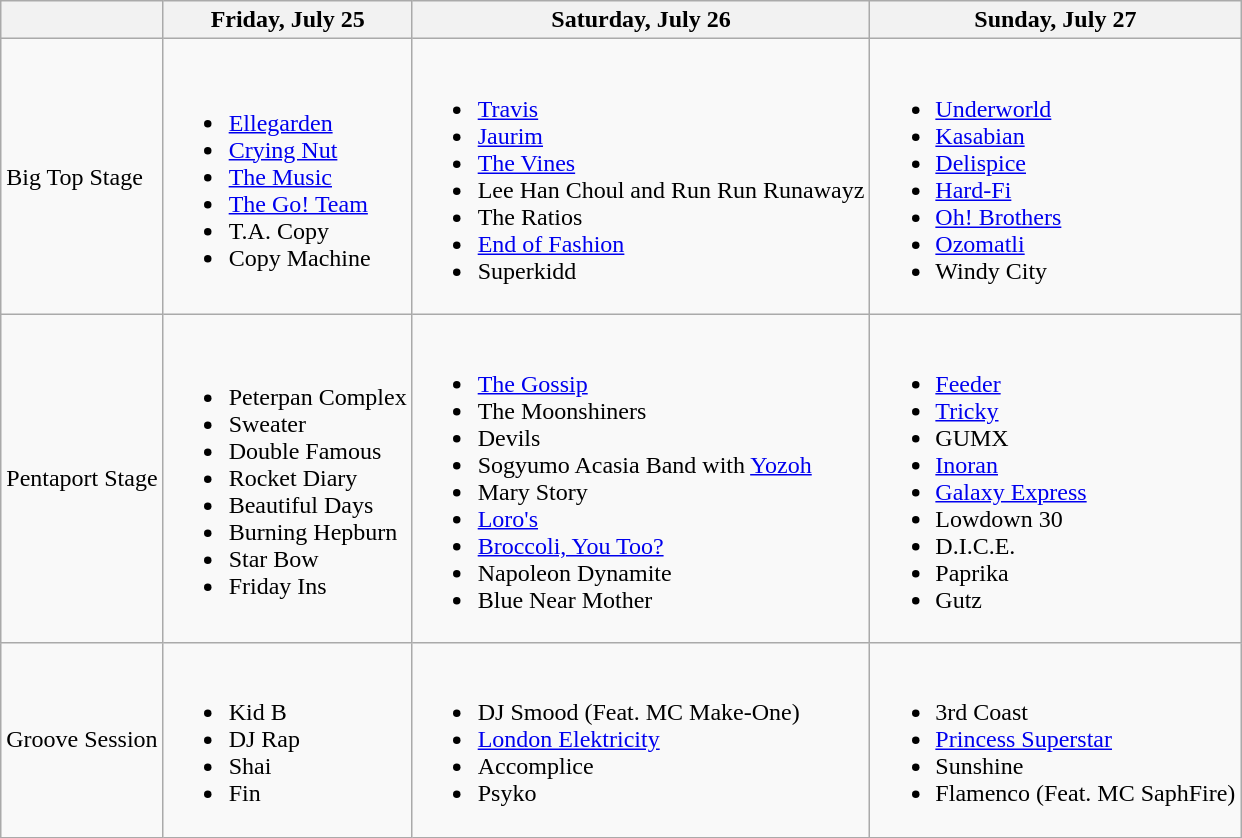<table class="wikitable">
<tr>
<th></th>
<th>Friday, July 25</th>
<th>Saturday, July 26</th>
<th>Sunday, July 27</th>
</tr>
<tr>
<td>Big Top Stage</td>
<td><br><ul><li><a href='#'>Ellegarden</a></li><li><a href='#'>Crying Nut</a></li><li><a href='#'>The Music</a></li><li><a href='#'>The Go! Team</a></li><li>T.A. Copy</li><li>Copy Machine</li></ul></td>
<td><br><ul><li><a href='#'>Travis</a></li><li><a href='#'>Jaurim</a></li><li><a href='#'>The Vines</a></li><li>Lee Han Choul and Run Run Runawayz</li><li>The Ratios</li><li><a href='#'>End of Fashion</a></li><li>Superkidd</li></ul></td>
<td><br><ul><li><a href='#'>Underworld</a></li><li><a href='#'>Kasabian</a></li><li><a href='#'>Delispice</a></li><li><a href='#'>Hard-Fi</a></li><li><a href='#'>Oh! Brothers</a></li><li><a href='#'>Ozomatli</a></li><li>Windy City</li></ul></td>
</tr>
<tr>
<td>Pentaport Stage</td>
<td><br><ul><li>Peterpan Complex</li><li>Sweater</li><li>Double Famous</li><li>Rocket Diary</li><li>Beautiful Days</li><li>Burning Hepburn</li><li>Star Bow</li><li>Friday Ins</li></ul></td>
<td><br><ul><li><a href='#'>The Gossip</a></li><li>The Moonshiners</li><li>Devils</li><li>Sogyumo Acasia Band with <a href='#'>Yozoh</a></li><li>Mary Story</li><li><a href='#'>Loro's</a></li><li><a href='#'>Broccoli, You Too?</a></li><li>Napoleon Dynamite</li><li>Blue Near Mother</li></ul></td>
<td><br><ul><li><a href='#'>Feeder</a></li><li><a href='#'>Tricky</a></li><li>GUMX</li><li><a href='#'>Inoran</a></li><li><a href='#'>Galaxy Express</a></li><li>Lowdown 30</li><li>D.I.C.E.</li><li>Paprika</li><li>Gutz</li></ul></td>
</tr>
<tr>
<td>Groove Session</td>
<td><br><ul><li>Kid B</li><li>DJ Rap</li><li>Shai</li><li>Fin</li></ul></td>
<td><br><ul><li>DJ Smood (Feat. MC Make-One)</li><li><a href='#'>London Elektricity</a></li><li>Accomplice</li><li>Psyko</li></ul></td>
<td><br><ul><li>3rd Coast</li><li><a href='#'>Princess Superstar</a></li><li>Sunshine</li><li>Flamenco (Feat. MC SaphFire)</li></ul></td>
</tr>
</table>
